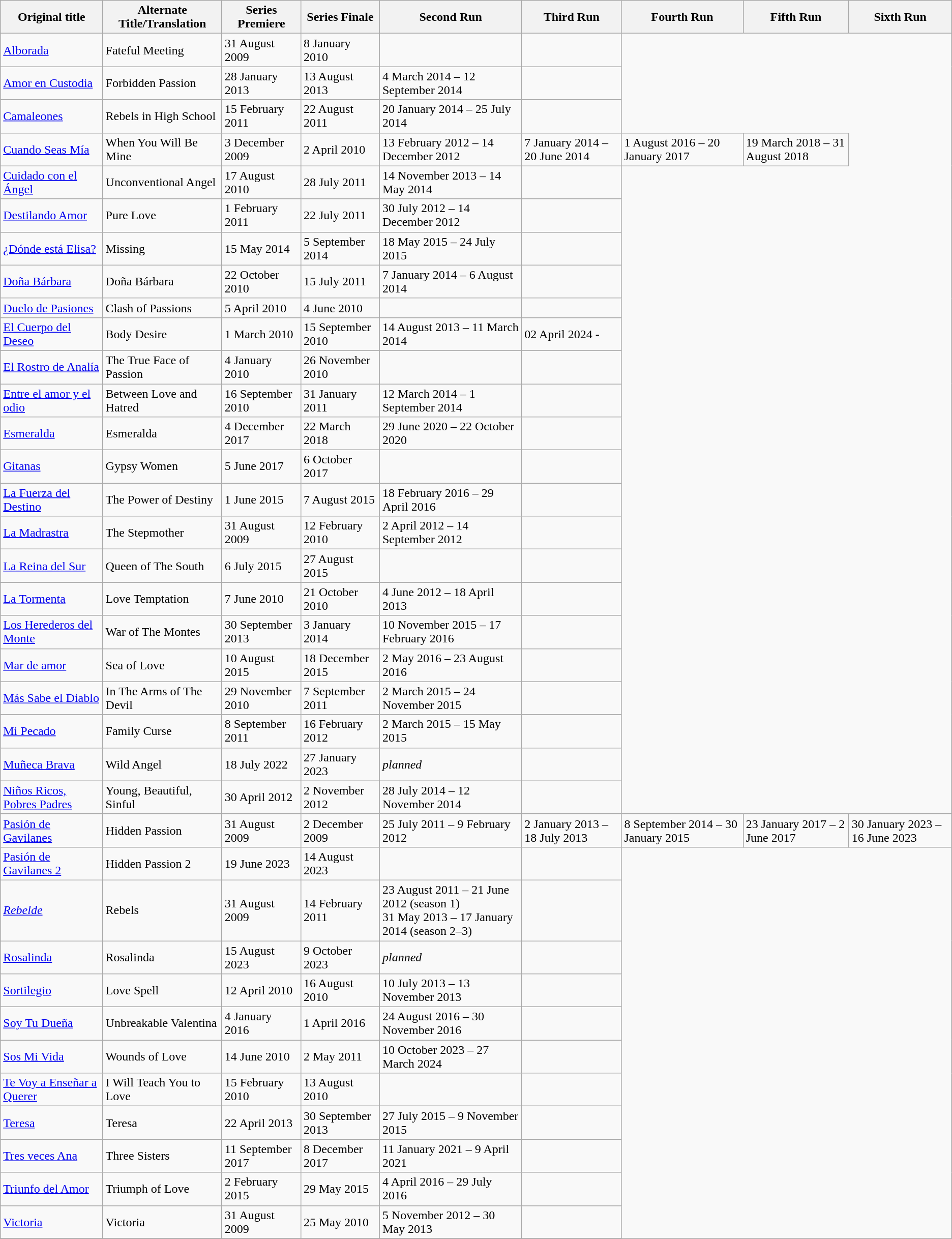<table class="wikitable">
<tr>
<th>Original title</th>
<th>Alternate Title/Translation</th>
<th>Series Premiere</th>
<th>Series Finale</th>
<th>Second Run</th>
<th>Third Run</th>
<th>Fourth Run</th>
<th>Fifth Run</th>
<th>Sixth Run</th>
</tr>
<tr>
<td> <a href='#'>Alborada</a></td>
<td>Fateful Meeting</td>
<td>31 August 2009</td>
<td>8 January 2010</td>
<td></td>
<td></td>
</tr>
<tr>
<td> <a href='#'>Amor en Custodia</a></td>
<td>Forbidden Passion</td>
<td>28 January 2013</td>
<td>13 August 2013</td>
<td>4 March 2014 – 12 September 2014</td>
<td></td>
</tr>
<tr>
<td> <a href='#'>Camaleones</a></td>
<td>Rebels in High School</td>
<td>15 February 2011</td>
<td>22 August 2011</td>
<td>20 January 2014 – 25 July 2014</td>
<td></td>
</tr>
<tr>
<td> <a href='#'>Cuando Seas Mía</a></td>
<td>When You Will Be Mine</td>
<td>3 December 2009</td>
<td>2 April 2010</td>
<td>13 February 2012 – 14 December 2012</td>
<td>7 January 2014 – 20 June 2014</td>
<td>1 August 2016 – 20 January 2017</td>
<td>19 March 2018 – 31 August 2018</td>
</tr>
<tr plánuje sa>
<td> <a href='#'>Cuidado con el Ángel</a></td>
<td>Unconventional Angel</td>
<td>17 August 2010</td>
<td>28 July 2011</td>
<td>14 November 2013 – 14 May 2014</td>
<td></td>
</tr>
<tr>
<td> <a href='#'>Destilando Amor</a></td>
<td>Pure Love</td>
<td>1 February 2011</td>
<td>22 July 2011</td>
<td>30 July 2012 – 14 December 2012</td>
<td></td>
</tr>
<tr>
<td> <a href='#'>¿Dónde está Elisa?</a></td>
<td>Missing</td>
<td>15 May 2014</td>
<td>5 September 2014</td>
<td>18 May 2015 – 24 July 2015</td>
<td></td>
</tr>
<tr>
<td> <a href='#'>Doña Bárbara</a></td>
<td>Doña Bárbara</td>
<td>22 October 2010</td>
<td>15 July 2011</td>
<td>7 January 2014 – 6 August 2014</td>
<td></td>
</tr>
<tr>
<td> <a href='#'>Duelo de Pasiones</a></td>
<td>Clash of Passions</td>
<td>5 April 2010</td>
<td>4 June 2010</td>
<td></td>
<td></td>
</tr>
<tr>
<td> <a href='#'>El Cuerpo del Deseo</a></td>
<td>Body Desire</td>
<td>1 March 2010</td>
<td>15 September 2010</td>
<td>14 August 2013 – 11 March 2014</td>
<td>02 April 2024 -</td>
</tr>
<tr>
<td> <a href='#'>El Rostro de Analía</a></td>
<td>The True Face of Passion</td>
<td>4 January 2010</td>
<td>26 November 2010</td>
<td></td>
<td></td>
</tr>
<tr>
<td> <a href='#'>Entre el amor y el odio</a></td>
<td>Between Love and Hatred</td>
<td>16 September 2010</td>
<td>31 January 2011</td>
<td>12 March 2014 – 1 September 2014</td>
<td></td>
</tr>
<tr>
<td> <a href='#'>Esmeralda</a></td>
<td>Esmeralda</td>
<td>4 December 2017</td>
<td>22 March 2018</td>
<td>29 June 2020 – 22 October 2020</td>
<td></td>
</tr>
<tr>
<td> <a href='#'>Gitanas</a></td>
<td>Gypsy Women</td>
<td>5 June 2017</td>
<td>6 October 2017</td>
<td></td>
<td></td>
</tr>
<tr>
<td> <a href='#'>La Fuerza del Destino</a></td>
<td>The Power of Destiny</td>
<td>1 June 2015</td>
<td>7 August 2015</td>
<td>18 February 2016 – 29 April 2016</td>
<td></td>
</tr>
<tr>
<td> <a href='#'>La Madrastra</a></td>
<td>The Stepmother</td>
<td>31 August 2009</td>
<td>12 February 2010</td>
<td>2 April 2012 – 14 September 2012</td>
<td></td>
</tr>
<tr>
<td> <a href='#'>La Reina del Sur</a></td>
<td>Queen of The South</td>
<td>6 July 2015</td>
<td>27 August 2015</td>
<td></td>
<td></td>
</tr>
<tr>
<td> <a href='#'>La Tormenta</a></td>
<td>Love Temptation</td>
<td>7 June 2010</td>
<td>21 October 2010</td>
<td>4 June 2012 – 18 April 2013</td>
<td></td>
</tr>
<tr>
<td> <a href='#'>Los Herederos del Monte</a></td>
<td>War of The Montes</td>
<td>30 September 2013</td>
<td>3 January 2014</td>
<td>10 November 2015 – 17 February 2016</td>
<td></td>
</tr>
<tr>
<td> <a href='#'>Mar de amor</a></td>
<td>Sea of Love</td>
<td>10 August 2015</td>
<td>18 December 2015</td>
<td>2 May 2016 – 23 August 2016</td>
<td></td>
</tr>
<tr>
<td> <a href='#'>Más Sabe el Diablo</a></td>
<td>In The Arms of The Devil</td>
<td>29 November 2010</td>
<td>7 September 2011</td>
<td>2 March 2015 – 24 November 2015</td>
<td></td>
</tr>
<tr>
<td> <a href='#'>Mi Pecado</a></td>
<td>Family Curse</td>
<td>8 September 2011</td>
<td>16 February 2012</td>
<td>2 March 2015 – 15 May 2015</td>
<td></td>
</tr>
<tr>
<td> <a href='#'>Muñeca Brava</a></td>
<td>Wild Angel</td>
<td>18 July 2022</td>
<td>27 January 2023</td>
<td><em>planned</em></td>
<td></td>
</tr>
<tr>
<td> <a href='#'>Niños Ricos, Pobres Padres</a></td>
<td>Young, Beautiful, Sinful</td>
<td>30 April 2012</td>
<td>2 November 2012</td>
<td>28 July 2014 – 12 November 2014</td>
<td></td>
</tr>
<tr>
<td> <a href='#'>Pasión de Gavilanes</a></td>
<td>Hidden Passion</td>
<td>31 August 2009</td>
<td>2 December 2009</td>
<td>25 July 2011 – 9 February 2012</td>
<td>2 January 2013 – 18 July 2013</td>
<td>8 September 2014 – 30 January 2015</td>
<td>23 January 2017 – 2 June 2017</td>
<td>30 January 2023 – 16 June 2023</td>
</tr>
<tr>
<td> <a href='#'>Pasión de Gavilanes 2</a></td>
<td>Hidden Passion 2</td>
<td>19 June 2023</td>
<td>14 August 2023</td>
<td></td>
<td></td>
</tr>
<tr>
<td> <em><a href='#'>Rebelde</a></em></td>
<td>Rebels</td>
<td>31 August 2009</td>
<td>14 February 2011</td>
<td>23 August 2011 – 21 June 2012 (season 1) <br>31 May 2013 – 17 January 2014 (season 2–3)</td>
<td></td>
</tr>
<tr>
<td> <a href='#'>Rosalinda</a></td>
<td>Rosalinda</td>
<td>15 August 2023</td>
<td>9 October 2023</td>
<td><em>planned</em></td>
<td></td>
</tr>
<tr>
<td> <a href='#'>Sortilegio</a></td>
<td>Love Spell</td>
<td>12 April 2010</td>
<td>16 August 2010</td>
<td>10 July 2013 – 13 November 2013</td>
<td></td>
</tr>
<tr>
<td> <a href='#'>Soy Tu Dueña</a></td>
<td>Unbreakable Valentina</td>
<td>4 January 2016</td>
<td>1 April 2016</td>
<td>24 August 2016 – 30 November 2016</td>
<td></td>
</tr>
<tr>
<td> <a href='#'>Sos Mi Vida</a></td>
<td>Wounds of Love</td>
<td>14 June 2010</td>
<td>2 May 2011</td>
<td>10 October 2023 – 27 March 2024</td>
<td></td>
</tr>
<tr>
<td> <a href='#'>Te Voy a Enseñar a Querer</a></td>
<td>I Will Teach You to Love</td>
<td>15 February 2010</td>
<td>13 August 2010</td>
<td></td>
<td></td>
</tr>
<tr>
<td> <a href='#'>Teresa</a></td>
<td>Teresa</td>
<td>22 April 2013</td>
<td>30 September 2013</td>
<td>27 July 2015 – 9 November 2015</td>
<td></td>
</tr>
<tr>
<td> <a href='#'>Tres veces Ana</a></td>
<td>Three Sisters</td>
<td>11 September 2017</td>
<td>8 December 2017</td>
<td>11 January 2021 – 9 April 2021</td>
<td></td>
</tr>
<tr>
<td> <a href='#'>Triunfo del Amor</a></td>
<td>Triumph of Love</td>
<td>2 February 2015</td>
<td>29 May 2015</td>
<td>4 April 2016 – 29 July 2016</td>
<td></td>
</tr>
<tr>
<td> <a href='#'>Victoria</a></td>
<td>Victoria</td>
<td>31 August 2009</td>
<td>25 May 2010</td>
<td>5 November 2012 – 30 May 2013</td>
<td></td>
</tr>
<tr>
</tr>
</table>
